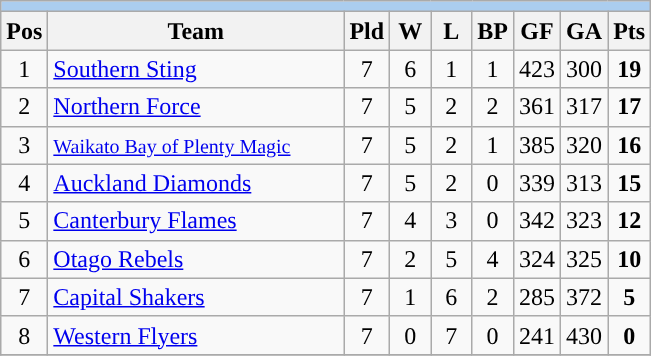<table class="wikitable" style="text-align:center" align="centre">
<tr>
<th colspan="10" style="background:#abcdef"></th>
</tr>
<tr>
<th width=20 abbr="Position">Pos</th>
<th width=190>Team</th>
<th width=20 abbr="Played">Pld</th>
<th width=20 abbr="Won">W</th>
<th width=20 abbr="Lost">L</th>
<th width=20 abbr="Lost">BP</th>
<th width=20 abbr="Goals for">GF</th>
<th width=20 abbr="Goals against">GA</th>
<th width=20 abbr="Points">Pts</th>
</tr>
<tr style="background:#">
<td>1</td>
<td style="text-align:left"><a href='#'>Southern Sting</a></td>
<td>7</td>
<td>6</td>
<td>1</td>
<td>1</td>
<td>423</td>
<td>300</td>
<td><strong>19</strong></td>
</tr>
<tr style="background:#">
<td>2</td>
<td style="text-align:left"><a href='#'>Northern Force</a></td>
<td>7</td>
<td>5</td>
<td>2</td>
<td>2</td>
<td>361</td>
<td>317</td>
<td><strong>17</strong></td>
</tr>
<tr style="background:#">
<td>3</td>
<td style="text-align:left"><small><a href='#'>Waikato Bay of Plenty Magic</a></small></td>
<td>7</td>
<td>5</td>
<td>2</td>
<td>1</td>
<td>385</td>
<td>320</td>
<td><strong>16</strong></td>
</tr>
<tr style="background:#">
<td>4</td>
<td style="text-align:left"><a href='#'>Auckland Diamonds</a></td>
<td>7</td>
<td>5</td>
<td>2</td>
<td>0</td>
<td>339</td>
<td>313</td>
<td><strong>15</strong></td>
</tr>
<tr>
<td>5</td>
<td style="text-align:left"><a href='#'>Canterbury Flames</a></td>
<td>7</td>
<td>4</td>
<td>3</td>
<td>0</td>
<td>342</td>
<td>323</td>
<td><strong>12</strong></td>
</tr>
<tr>
<td>6</td>
<td style="text-align:left"><a href='#'>Otago Rebels</a></td>
<td>7</td>
<td>2</td>
<td>5</td>
<td>4</td>
<td>324</td>
<td>325</td>
<td><strong>10</strong></td>
</tr>
<tr>
<td>7</td>
<td style="text-align:left"><a href='#'>Capital Shakers</a></td>
<td>7</td>
<td>1</td>
<td>6</td>
<td>2</td>
<td>285</td>
<td>372</td>
<td><strong>5</strong></td>
</tr>
<tr>
<td>8</td>
<td style="text-align:left"><a href='#'>Western Flyers</a></td>
<td>7</td>
<td>0</td>
<td>7</td>
<td>0</td>
<td>241</td>
<td>430</td>
<td><strong>0</strong></td>
</tr>
<tr>
</tr>
</table>
